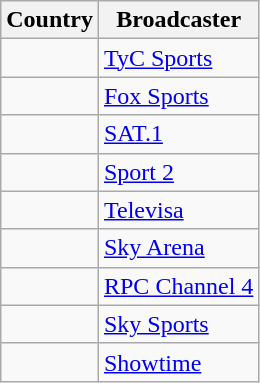<table class="wikitable">
<tr>
<th align=center>Country</th>
<th align=center>Broadcaster</th>
</tr>
<tr>
<td></td>
<td><a href='#'>TyC Sports</a></td>
</tr>
<tr>
<td></td>
<td><a href='#'>Fox Sports</a></td>
</tr>
<tr>
<td></td>
<td><a href='#'>SAT.1</a></td>
</tr>
<tr>
<td></td>
<td><a href='#'>Sport 2</a></td>
</tr>
<tr>
<td></td>
<td><a href='#'>Televisa</a></td>
</tr>
<tr>
<td></td>
<td><a href='#'>Sky Arena</a></td>
</tr>
<tr>
<td></td>
<td><a href='#'>RPC Channel 4</a></td>
</tr>
<tr>
<td></td>
<td><a href='#'>Sky Sports</a></td>
</tr>
<tr>
<td></td>
<td><a href='#'>Showtime</a></td>
</tr>
</table>
